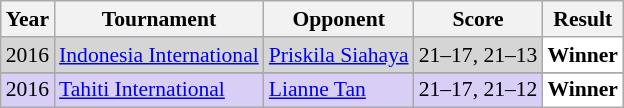<table class="sortable wikitable" style="font-size: 90%;">
<tr>
<th>Year</th>
<th>Tournament</th>
<th>Opponent</th>
<th>Score</th>
<th>Result</th>
</tr>
<tr style="background:#D5D5D5">
<td align="center">2016</td>
<td align="left"><a href='#'>Indonesia International</a></td>
<td align="left"> <a href='#'>Priskila Siahaya</a></td>
<td align="left">21–17, 21–13</td>
<td style="text-align:left; background:white"> <strong>Winner</strong></td>
</tr>
<tr>
</tr>
<tr style="background:#D8CEF6">
<td align="center">2016</td>
<td align="left"><a href='#'>Tahiti International</a></td>
<td align="left"> <a href='#'>Lianne Tan</a></td>
<td align="left">21–17, 21–12</td>
<td style="text-align:left; background:white"> <strong>Winner</strong></td>
</tr>
</table>
